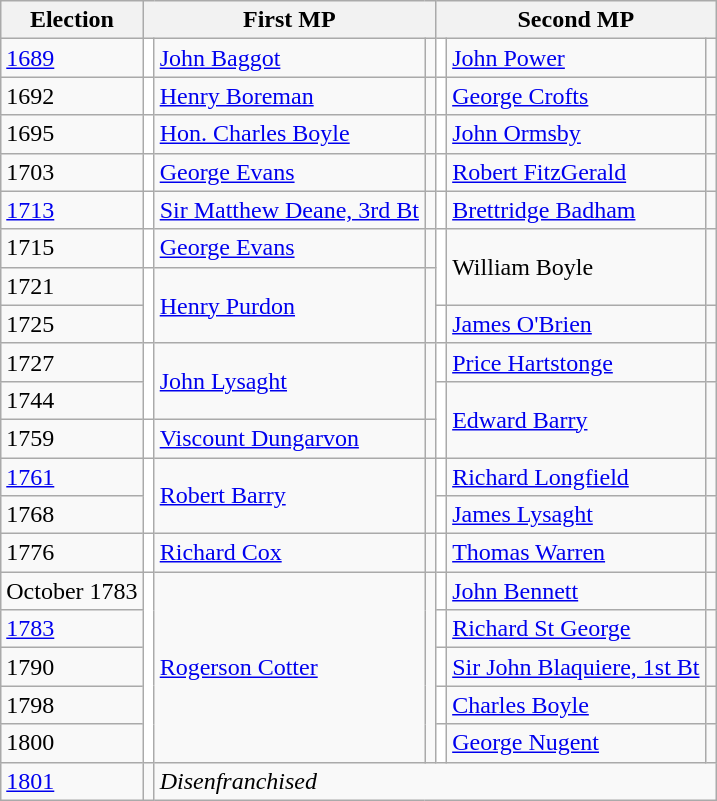<table class="wikitable">
<tr>
<th>Election</th>
<th colspan=3>First MP</th>
<th colspan=3>Second MP</th>
</tr>
<tr>
<td><a href='#'>1689</a></td>
<td style="background-color: white"></td>
<td><a href='#'>John Baggot</a></td>
<td></td>
<td style="background-color: white"></td>
<td><a href='#'>John Power</a></td>
<td></td>
</tr>
<tr>
<td>1692</td>
<td style="background-color: white"></td>
<td><a href='#'>Henry Boreman</a></td>
<td></td>
<td style="background-color: white"></td>
<td><a href='#'>George Crofts</a></td>
<td></td>
</tr>
<tr>
<td>1695</td>
<td style="background-color: white"></td>
<td><a href='#'>Hon. Charles Boyle</a></td>
<td></td>
<td style="background-color: white"></td>
<td><a href='#'>John Ormsby</a></td>
<td></td>
</tr>
<tr>
<td>1703</td>
<td style="background-color: white"></td>
<td><a href='#'>George Evans</a></td>
<td></td>
<td style="background-color: white"></td>
<td><a href='#'>Robert FitzGerald</a></td>
<td></td>
</tr>
<tr>
<td><a href='#'>1713</a></td>
<td style="background-color: white"></td>
<td><a href='#'>Sir Matthew Deane, 3rd Bt</a></td>
<td></td>
<td style="background-color: white"></td>
<td><a href='#'>Brettridge Badham</a></td>
<td></td>
</tr>
<tr>
<td>1715</td>
<td style="background-color: white"></td>
<td><a href='#'>George Evans</a></td>
<td></td>
<td rowspan="2" style="background-color: white"></td>
<td rowspan="2">William Boyle</td>
<td rowspan="2"></td>
</tr>
<tr>
<td>1721</td>
<td rowspan="2" style="background-color: white"></td>
<td rowspan="2"><a href='#'>Henry Purdon</a></td>
<td rowspan="2"></td>
</tr>
<tr>
<td>1725</td>
<td style="background-color: white"></td>
<td><a href='#'>James O'Brien</a>  </td>
</tr>
<tr>
<td>1727</td>
<td rowspan="2" style="background-color: white"></td>
<td rowspan="2"><a href='#'>John Lysaght</a></td>
<td rowspan="2"></td>
<td style="background-color: white"></td>
<td><a href='#'>Price Hartstonge</a></td>
<td></td>
</tr>
<tr>
<td>1744</td>
<td rowspan="2" style="background-color: white"></td>
<td rowspan="2"><a href='#'>Edward Barry</a></td>
<td rowspan="2"></td>
</tr>
<tr>
<td>1759</td>
<td style="background-color: white"></td>
<td><a href='#'>Viscount Dungarvon</a></td>
<td></td>
</tr>
<tr>
<td><a href='#'>1761</a></td>
<td rowspan="2" style="background-color: white"></td>
<td rowspan="2"><a href='#'>Robert Barry</a></td>
<td rowspan="2"></td>
<td style="background-color: white"></td>
<td><a href='#'>Richard Longfield</a></td>
<td></td>
</tr>
<tr>
<td>1768</td>
<td style="background-color: white"></td>
<td><a href='#'>James Lysaght</a></td>
<td></td>
</tr>
<tr>
<td>1776</td>
<td style="background-color: white"></td>
<td><a href='#'>Richard Cox</a></td>
<td></td>
<td style="background-color: white"></td>
<td><a href='#'>Thomas Warren</a></td>
<td></td>
</tr>
<tr>
<td>October 1783</td>
<td rowspan="5" style="background-color: white"></td>
<td rowspan="5"><a href='#'>Rogerson Cotter</a></td>
<td rowspan="5"></td>
<td style="background-color: white"></td>
<td><a href='#'>John Bennett</a></td>
<td></td>
</tr>
<tr>
<td><a href='#'>1783</a></td>
<td style="background-color: white"></td>
<td><a href='#'>Richard St George</a></td>
<td></td>
</tr>
<tr>
<td>1790</td>
<td style="background-color: white"></td>
<td><a href='#'>Sir John Blaquiere, 1st Bt</a></td>
<td></td>
</tr>
<tr>
<td>1798</td>
<td style="background-color: white"></td>
<td><a href='#'>Charles Boyle</a></td>
<td></td>
</tr>
<tr>
<td>1800</td>
<td style="background-color: white"></td>
<td><a href='#'>George Nugent</a></td>
<td></td>
</tr>
<tr>
<td><a href='#'>1801</a></td>
<td></td>
<td colspan="5"><em>Disenfranchised</em></td>
</tr>
</table>
